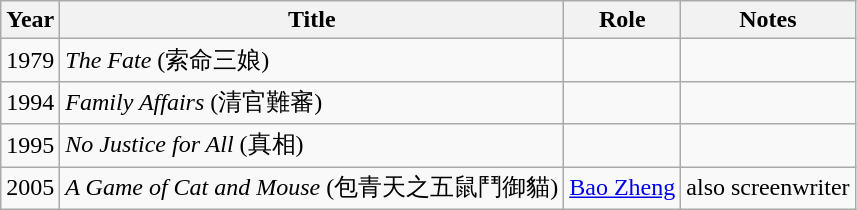<table class="wikitable sortable">
<tr>
<th>Year</th>
<th>Title</th>
<th>Role</th>
<th>Notes</th>
</tr>
<tr>
<td>1979</td>
<td><em>The Fate</em> (索命三娘)</td>
<td></td>
<td></td>
</tr>
<tr>
<td>1994</td>
<td><em>Family Affairs</em> (清官難審)</td>
<td></td>
<td></td>
</tr>
<tr>
<td>1995</td>
<td><em>No Justice for All</em> (真相)</td>
<td></td>
<td></td>
</tr>
<tr>
<td>2005</td>
<td><em>A Game of Cat and Mouse</em> (包青天之五鼠鬥御貓)</td>
<td><a href='#'>Bao Zheng</a></td>
<td>also screenwriter</td>
</tr>
</table>
